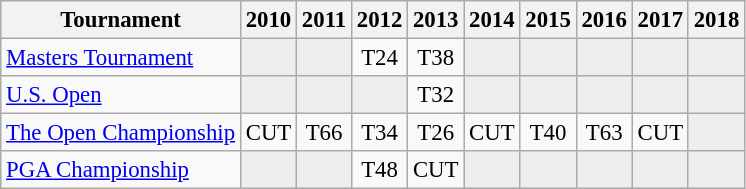<table class="wikitable" style="font-size:95%;text-align:center;">
<tr>
<th>Tournament</th>
<th>2010</th>
<th>2011</th>
<th>2012</th>
<th>2013</th>
<th>2014</th>
<th>2015</th>
<th>2016</th>
<th>2017</th>
<th>2018</th>
</tr>
<tr>
<td align=left><a href='#'>Masters Tournament</a></td>
<td style="background:#eeeeee;"></td>
<td style="background:#eeeeee;"></td>
<td>T24</td>
<td>T38</td>
<td style="background:#eeeeee;"></td>
<td style="background:#eeeeee;"></td>
<td style="background:#eeeeee;"></td>
<td style="background:#eeeeee;"></td>
<td style="background:#eeeeee;"></td>
</tr>
<tr>
<td align=left><a href='#'>U.S. Open</a></td>
<td style="background:#eeeeee;"></td>
<td style="background:#eeeeee;"></td>
<td style="background:#eeeeee;"></td>
<td>T32</td>
<td style="background:#eeeeee;"></td>
<td style="background:#eeeeee;"></td>
<td style="background:#eeeeee;"></td>
<td style="background:#eeeeee;"></td>
<td style="background:#eeeeee;"></td>
</tr>
<tr>
<td align=left><a href='#'>The Open Championship</a></td>
<td>CUT</td>
<td>T66</td>
<td>T34</td>
<td>T26</td>
<td>CUT</td>
<td>T40</td>
<td>T63</td>
<td>CUT</td>
<td style="background:#eeeeee;"></td>
</tr>
<tr>
<td align=left><a href='#'>PGA Championship</a></td>
<td style="background:#eeeeee;"></td>
<td style="background:#eeeeee;"></td>
<td>T48</td>
<td>CUT</td>
<td style="background:#eeeeee;"></td>
<td style="background:#eeeeee;"></td>
<td style="background:#eeeeee;"></td>
<td style="background:#eeeeee;"></td>
<td style="background:#eeeeee;"></td>
</tr>
</table>
